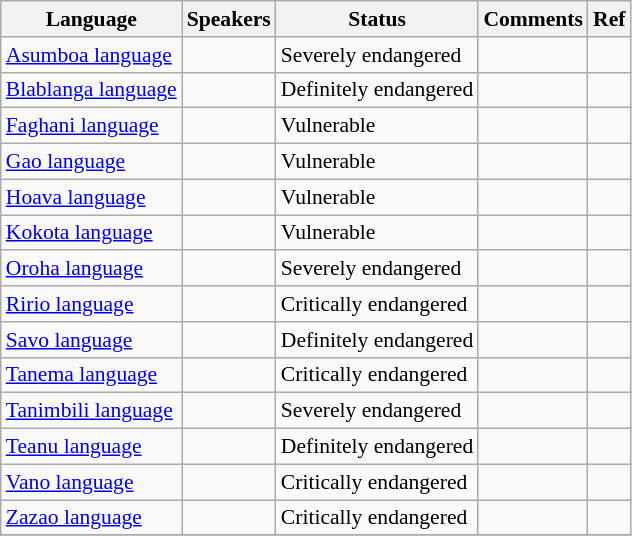<table class="sortable wikitable" align="center" style="font-size:90%">
<tr>
<th>Language</th>
<th>Speakers</th>
<th>Status</th>
<th>Comments</th>
<th>Ref</th>
</tr>
<tr>
<td><a href='#'>Asumboa language</a></td>
<td> </td>
<td>Severely endangered</td>
<td> </td>
<td> </td>
</tr>
<tr>
<td><a href='#'>Blablanga language</a></td>
<td> </td>
<td>Definitely endangered</td>
<td> </td>
<td> </td>
</tr>
<tr>
<td><a href='#'>Faghani language</a></td>
<td> </td>
<td>Vulnerable</td>
<td> </td>
<td> </td>
</tr>
<tr>
<td><a href='#'>Gao language</a></td>
<td> </td>
<td>Vulnerable</td>
<td> </td>
<td> </td>
</tr>
<tr>
<td><a href='#'>Hoava language</a></td>
<td> </td>
<td>Vulnerable</td>
<td> </td>
<td> </td>
</tr>
<tr>
<td><a href='#'>Kokota language</a></td>
<td> </td>
<td>Vulnerable</td>
<td> </td>
<td> </td>
</tr>
<tr>
<td><a href='#'>Oroha language</a></td>
<td> </td>
<td>Severely endangered</td>
<td> </td>
<td> </td>
</tr>
<tr>
<td><a href='#'>Ririo language</a></td>
<td> </td>
<td>Critically endangered</td>
<td> </td>
<td> </td>
</tr>
<tr>
<td><a href='#'>Savo language</a></td>
<td> </td>
<td>Definitely endangered</td>
<td> </td>
<td> </td>
</tr>
<tr>
<td><a href='#'>Tanema language</a></td>
<td> </td>
<td>Critically endangered</td>
<td> </td>
<td> </td>
</tr>
<tr>
<td><a href='#'>Tanimbili language</a></td>
<td> </td>
<td>Severely endangered</td>
<td> </td>
<td> </td>
</tr>
<tr>
<td><a href='#'>Teanu language</a></td>
<td> </td>
<td>Definitely endangered</td>
<td> </td>
<td> </td>
</tr>
<tr>
<td><a href='#'>Vano language</a></td>
<td> </td>
<td>Critically endangered</td>
<td> </td>
<td> </td>
</tr>
<tr>
<td><a href='#'>Zazao language</a></td>
<td> </td>
<td>Critically endangered</td>
<td> </td>
<td> </td>
</tr>
<tr>
</tr>
</table>
